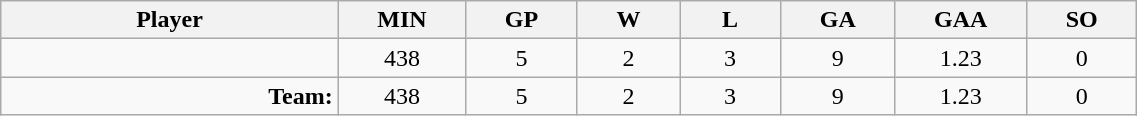<table class="wikitable sortable" width="60%">
<tr>
<th bgcolor="#DDDDFF" width="10%">Player</th>
<th width="3%" bgcolor="#DDDDFF" title="Minutes played">MIN</th>
<th width="3%" bgcolor="#DDDDFF" title="Games played in">GP</th>
<th width="3%" bgcolor="#DDDDFF" title="Wins">W</th>
<th width="3%" bgcolor="#DDDDFF"title="Losses">L</th>
<th width="3%" bgcolor="#DDDDFF" title="Goals against">GA</th>
<th width="3%" bgcolor="#DDDDFF" title="Goals against average">GAA</th>
<th width="3%" bgcolor="#DDDDFF" title="Shut-outs">SO</th>
</tr>
<tr align="center">
<td align="right"></td>
<td>438</td>
<td>5</td>
<td>2</td>
<td>3</td>
<td>9</td>
<td>1.23</td>
<td>0</td>
</tr>
<tr align="center">
<td align="right"><strong>Team:</strong></td>
<td>438</td>
<td>5</td>
<td>2</td>
<td>3</td>
<td>9</td>
<td>1.23</td>
<td>0</td>
</tr>
</table>
